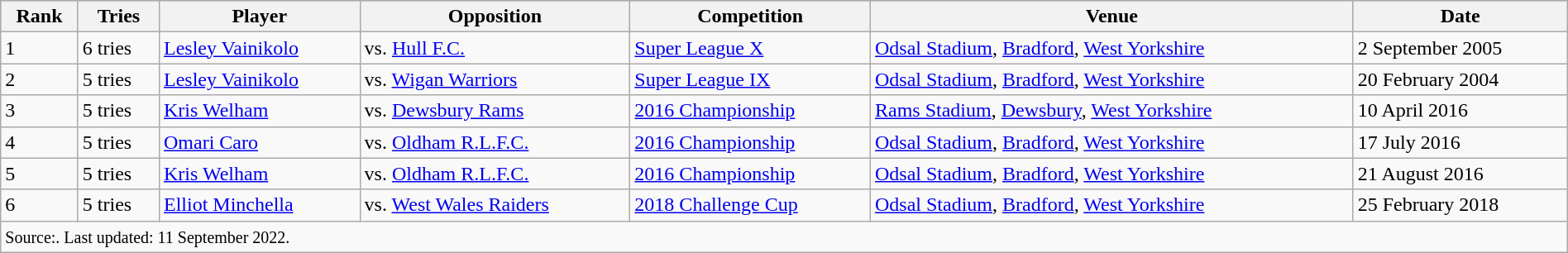<table class="wikitable" style="width:100%;">
<tr style="background:#87cefa;">
<th>Rank</th>
<th>Tries</th>
<th>Player</th>
<th>Opposition</th>
<th>Competition</th>
<th>Venue</th>
<th>Date</th>
</tr>
<tr>
<td>1</td>
<td>6 tries</td>
<td> <a href='#'>Lesley Vainikolo</a></td>
<td>vs. <a href='#'>Hull F.C.</a></td>
<td><a href='#'>Super League X</a></td>
<td> <a href='#'>Odsal Stadium</a>, <a href='#'>Bradford</a>, <a href='#'>West Yorkshire</a></td>
<td>2 September 2005</td>
</tr>
<tr>
<td>2</td>
<td>5 tries</td>
<td> <a href='#'>Lesley Vainikolo</a></td>
<td>vs. <a href='#'>Wigan Warriors</a></td>
<td><a href='#'>Super League IX</a></td>
<td> <a href='#'>Odsal Stadium</a>, <a href='#'>Bradford</a>, <a href='#'>West Yorkshire</a></td>
<td>20 February 2004</td>
</tr>
<tr>
<td>3</td>
<td>5 tries</td>
<td> <a href='#'>Kris Welham</a></td>
<td>vs. <a href='#'>Dewsbury Rams</a></td>
<td><a href='#'>2016 Championship</a></td>
<td> <a href='#'>Rams Stadium</a>, <a href='#'>Dewsbury</a>, <a href='#'>West Yorkshire</a></td>
<td>10 April 2016</td>
</tr>
<tr>
<td>4</td>
<td>5 tries</td>
<td> <a href='#'>Omari Caro</a></td>
<td>vs. <a href='#'>Oldham R.L.F.C.</a></td>
<td><a href='#'>2016 Championship</a></td>
<td> <a href='#'>Odsal Stadium</a>, <a href='#'>Bradford</a>, <a href='#'>West Yorkshire</a></td>
<td>17 July 2016</td>
</tr>
<tr>
<td>5</td>
<td>5 tries</td>
<td> <a href='#'>Kris Welham</a></td>
<td>vs. <a href='#'>Oldham R.L.F.C.</a></td>
<td><a href='#'>2016 Championship</a></td>
<td> <a href='#'>Odsal Stadium</a>, <a href='#'>Bradford</a>, <a href='#'>West Yorkshire</a></td>
<td>21 August 2016</td>
</tr>
<tr>
<td>6</td>
<td>5 tries</td>
<td> <a href='#'>Elliot Minchella</a></td>
<td>vs. <a href='#'>West Wales Raiders</a></td>
<td><a href='#'>2018 Challenge Cup</a></td>
<td> <a href='#'>Odsal Stadium</a>, <a href='#'>Bradford</a>, <a href='#'>West Yorkshire</a></td>
<td>25 February 2018</td>
</tr>
<tr>
<td colspan=7><small>Source:. Last updated: 11 September 2022.</small></td>
</tr>
</table>
